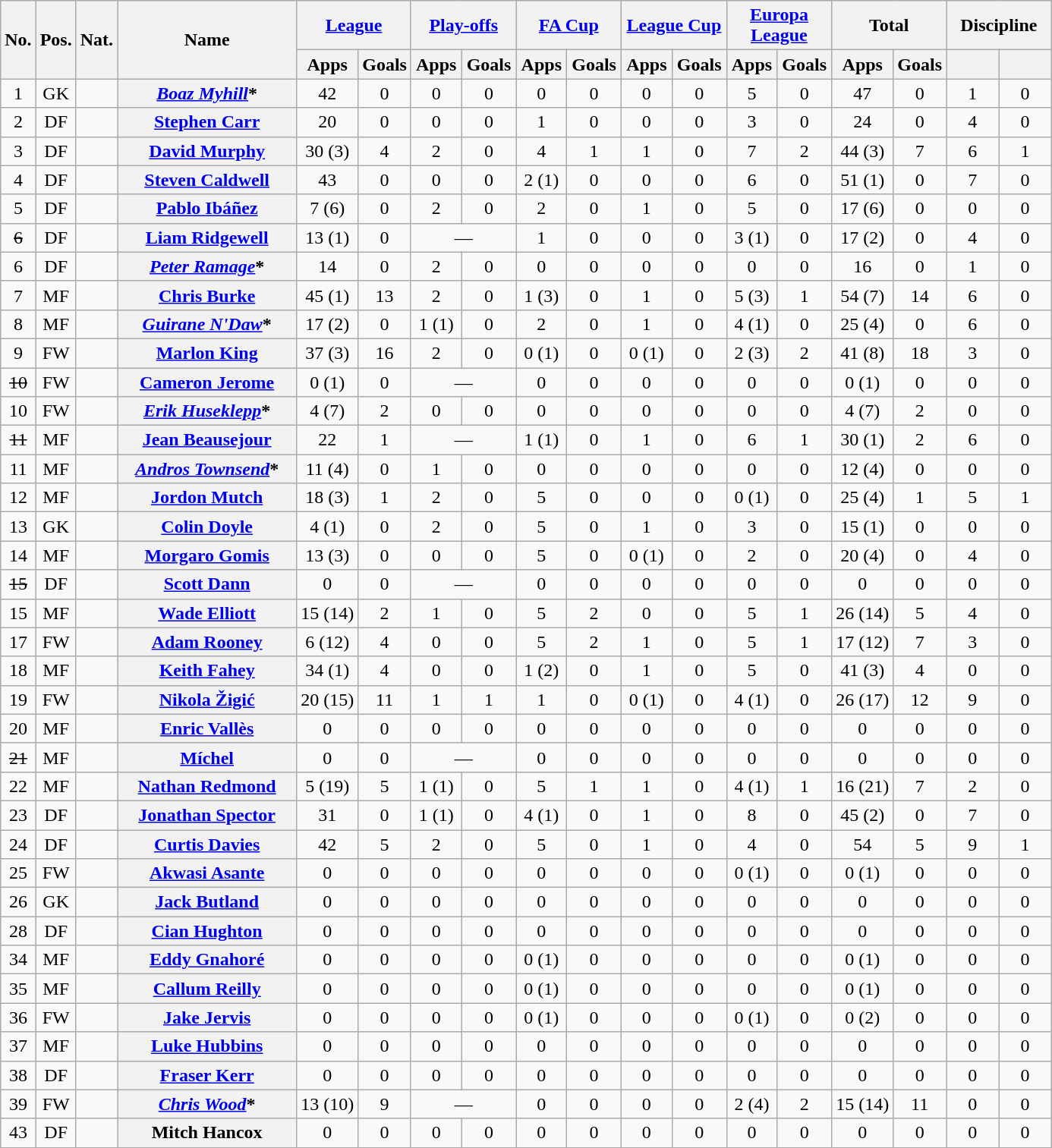<table class="wikitable plainrowheaders" style="text-align:center">
<tr>
<th rowspan=2>No.</th>
<th rowspan=2>Pos.</th>
<th rowspan=2>Nat.</th>
<th rowspan=2 width=150>Name</th>
<th colspan=2 width=85><a href='#'>League</a></th>
<th colspan=2 width=85><a href='#'>Play-offs</a></th>
<th colspan=2 width=85><a href='#'>FA Cup</a></th>
<th colspan=2 width=85><a href='#'>League Cup</a></th>
<th colspan=2 width=85><a href='#'>Europa League</a></th>
<th colspan=2 width=85>Total</th>
<th colspan=2 width=85>Discipline</th>
</tr>
<tr>
<th>Apps</th>
<th>Goals</th>
<th>Apps</th>
<th>Goals</th>
<th>Apps</th>
<th>Goals</th>
<th>Apps</th>
<th>Goals</th>
<th>Apps</th>
<th>Goals</th>
<th>Apps</th>
<th>Goals</th>
<th></th>
<th></th>
</tr>
<tr>
<td>1</td>
<td>GK</td>
<td style=text-align:left></td>
<th scope=row><em><a href='#'>Boaz Myhill</a></em>*</th>
<td>42</td>
<td>0</td>
<td>0</td>
<td>0</td>
<td>0</td>
<td>0</td>
<td>0</td>
<td>0</td>
<td>5</td>
<td>0</td>
<td>47</td>
<td>0</td>
<td>1</td>
<td>0</td>
</tr>
<tr>
<td>2</td>
<td>DF</td>
<td style=text-align:left></td>
<th scope=row><a href='#'>Stephen Carr</a></th>
<td>20</td>
<td>0</td>
<td>0</td>
<td>0</td>
<td>1</td>
<td>0</td>
<td>0</td>
<td>0</td>
<td>3</td>
<td>0</td>
<td>24</td>
<td>0</td>
<td>4</td>
<td>0</td>
</tr>
<tr>
<td>3</td>
<td>DF</td>
<td style=text-align:left></td>
<th scope=row><a href='#'>David Murphy</a></th>
<td>30 (3)</td>
<td>4</td>
<td>2</td>
<td>0</td>
<td>4</td>
<td>1</td>
<td>1</td>
<td>0</td>
<td>7</td>
<td>2</td>
<td>44 (3)</td>
<td>7</td>
<td>6</td>
<td>1</td>
</tr>
<tr>
<td>4</td>
<td>DF</td>
<td style=text-align:left></td>
<th scope=row><a href='#'>Steven Caldwell</a></th>
<td>43</td>
<td>0</td>
<td>0</td>
<td>0</td>
<td>2 (1)</td>
<td>0</td>
<td>0</td>
<td>0</td>
<td>6</td>
<td>0</td>
<td>51 (1)</td>
<td>0</td>
<td>7</td>
<td>0</td>
</tr>
<tr>
<td>5</td>
<td>DF</td>
<td style=text-align:left></td>
<th scope=row><a href='#'>Pablo Ibáñez</a></th>
<td>7 (6)</td>
<td>0</td>
<td>2</td>
<td>0</td>
<td>2</td>
<td>0</td>
<td>1</td>
<td>0</td>
<td>5</td>
<td>0</td>
<td>17 (6)</td>
<td>0</td>
<td>0</td>
<td>0</td>
</tr>
<tr>
<td><s>6</s></td>
<td>DF</td>
<td style=text-align:left></td>
<th scope=row><a href='#'>Liam Ridgewell</a></th>
<td>13 (1)</td>
<td>0</td>
<td colspan="2">—</td>
<td>1</td>
<td>0</td>
<td>0</td>
<td>0</td>
<td>3 (1)</td>
<td>0</td>
<td>17 (2)</td>
<td>0</td>
<td>4</td>
<td>0</td>
</tr>
<tr>
<td>6</td>
<td>DF</td>
<td style=text-align:left></td>
<th scope=row><em><a href='#'>Peter Ramage</a></em>*</th>
<td>14</td>
<td>0</td>
<td>2</td>
<td>0</td>
<td>0</td>
<td>0</td>
<td>0</td>
<td>0</td>
<td>0</td>
<td>0</td>
<td>16</td>
<td>0</td>
<td>1</td>
<td>0</td>
</tr>
<tr>
<td>7</td>
<td>MF</td>
<td style=text-align:left></td>
<th scope=row><a href='#'>Chris Burke</a></th>
<td>45 (1)</td>
<td>13</td>
<td>2</td>
<td>0</td>
<td>1 (3)</td>
<td>0</td>
<td>1</td>
<td>0</td>
<td>5 (3)</td>
<td>1</td>
<td>54 (7)</td>
<td>14</td>
<td>6</td>
<td>0</td>
</tr>
<tr>
<td>8</td>
<td>MF</td>
<td style=text-align:left></td>
<th scope=row><em><a href='#'>Guirane N'Daw</a></em>*</th>
<td>17 (2)</td>
<td>0</td>
<td>1 (1)</td>
<td>0</td>
<td>2</td>
<td>0</td>
<td>1</td>
<td>0</td>
<td>4 (1)</td>
<td>0</td>
<td>25 (4)</td>
<td>0</td>
<td>6</td>
<td>0</td>
</tr>
<tr>
<td>9</td>
<td>FW</td>
<td style=text-align:left></td>
<th scope=row><a href='#'>Marlon King</a></th>
<td>37 (3)</td>
<td>16</td>
<td>2</td>
<td>0</td>
<td>0 (1)</td>
<td>0</td>
<td>0 (1)</td>
<td>0</td>
<td>2 (3)</td>
<td>2</td>
<td>41 (8)</td>
<td>18</td>
<td>3</td>
<td>0</td>
</tr>
<tr>
<td><s>10</s></td>
<td>FW</td>
<td style=text-align:left></td>
<th scope=row><a href='#'>Cameron Jerome</a></th>
<td>0 (1)</td>
<td>0</td>
<td colspan="2">—</td>
<td>0</td>
<td>0</td>
<td>0</td>
<td>0</td>
<td>0</td>
<td>0</td>
<td>0 (1)</td>
<td>0</td>
<td>0</td>
<td>0</td>
</tr>
<tr>
<td>10</td>
<td>FW</td>
<td style=text-align:left></td>
<th scope=row><em><a href='#'>Erik Huseklepp</a></em>*</th>
<td>4 (7)</td>
<td>2</td>
<td>0</td>
<td>0</td>
<td>0</td>
<td>0</td>
<td>0</td>
<td>0</td>
<td>0</td>
<td>0</td>
<td>4 (7)</td>
<td>2</td>
<td>0</td>
<td>0</td>
</tr>
<tr>
<td><s>11</s></td>
<td>MF</td>
<td style=text-align:left></td>
<th scope=row><a href='#'>Jean Beausejour</a></th>
<td>22</td>
<td>1</td>
<td colspan="2">—</td>
<td>1 (1)</td>
<td>0</td>
<td>1</td>
<td>0</td>
<td>6</td>
<td>1</td>
<td>30 (1)</td>
<td>2</td>
<td>6</td>
<td>0</td>
</tr>
<tr>
<td>11</td>
<td>MF</td>
<td style=text-align:left></td>
<th scope=row><em><a href='#'>Andros Townsend</a></em>*</th>
<td>11 (4)</td>
<td>0</td>
<td>1</td>
<td>0</td>
<td>0</td>
<td>0</td>
<td>0</td>
<td>0</td>
<td>0</td>
<td>0</td>
<td>12 (4)</td>
<td>0</td>
<td>0</td>
<td>0</td>
</tr>
<tr>
<td>12</td>
<td>MF</td>
<td style=text-align:left></td>
<th scope=row><a href='#'>Jordon Mutch</a></th>
<td>18 (3)</td>
<td>1</td>
<td>2</td>
<td>0</td>
<td>5</td>
<td>0</td>
<td>0</td>
<td>0</td>
<td>0 (1)</td>
<td>0</td>
<td>25 (4)</td>
<td>1</td>
<td>5</td>
<td>1</td>
</tr>
<tr>
<td>13</td>
<td>GK</td>
<td style=text-align:left></td>
<th scope=row><a href='#'>Colin Doyle</a></th>
<td>4 (1)</td>
<td>0</td>
<td>2</td>
<td>0</td>
<td>5</td>
<td>0</td>
<td>1</td>
<td>0</td>
<td>3</td>
<td>0</td>
<td>15 (1)</td>
<td>0</td>
<td>0</td>
<td>0</td>
</tr>
<tr>
<td>14</td>
<td>MF</td>
<td style=text-align:left></td>
<th scope=row><a href='#'>Morgaro Gomis</a></th>
<td>13 (3)</td>
<td>0</td>
<td>0</td>
<td>0</td>
<td>5</td>
<td>0</td>
<td>0 (1)</td>
<td>0</td>
<td>2</td>
<td>0</td>
<td>20 (4)</td>
<td>0</td>
<td>4</td>
<td>0</td>
</tr>
<tr>
<td><s>15</s></td>
<td>DF</td>
<td style=text-align:left></td>
<th scope=row><a href='#'>Scott Dann</a></th>
<td>0</td>
<td>0</td>
<td colspan="2">—</td>
<td>0</td>
<td>0</td>
<td>0</td>
<td>0</td>
<td>0</td>
<td>0</td>
<td>0</td>
<td>0</td>
<td>0</td>
<td>0</td>
</tr>
<tr>
<td>15</td>
<td>MF</td>
<td style=text-align:left></td>
<th scope=row><a href='#'>Wade Elliott</a></th>
<td>15 (14)</td>
<td>2</td>
<td>1</td>
<td>0</td>
<td>5</td>
<td>2</td>
<td>0</td>
<td>0</td>
<td>5</td>
<td>1</td>
<td>26 (14)</td>
<td>5</td>
<td>4</td>
<td>0</td>
</tr>
<tr>
<td>17</td>
<td>FW</td>
<td style=text-align:left></td>
<th scope=row><a href='#'>Adam Rooney</a></th>
<td>6 (12)</td>
<td>4</td>
<td>0</td>
<td>0</td>
<td>5</td>
<td>2</td>
<td>1</td>
<td>0</td>
<td>5</td>
<td>1</td>
<td>17 (12)</td>
<td>7</td>
<td>3</td>
<td>0</td>
</tr>
<tr>
<td>18</td>
<td>MF</td>
<td style=text-align:left></td>
<th scope=row><a href='#'>Keith Fahey</a></th>
<td>34 (1)</td>
<td>4</td>
<td>0</td>
<td>0</td>
<td>1 (2)</td>
<td>0</td>
<td>1</td>
<td>0</td>
<td>5</td>
<td>0</td>
<td>41 (3)</td>
<td>4</td>
<td>0</td>
<td>0</td>
</tr>
<tr>
<td>19</td>
<td>FW</td>
<td style=text-align:left></td>
<th scope=row><a href='#'>Nikola Žigić</a></th>
<td>20 (15)</td>
<td>11</td>
<td>1</td>
<td>1</td>
<td>1</td>
<td>0</td>
<td>0 (1)</td>
<td>0</td>
<td>4 (1)</td>
<td>0</td>
<td>26 (17)</td>
<td>12</td>
<td>9</td>
<td>0</td>
</tr>
<tr>
<td>20</td>
<td>MF</td>
<td style=text-align:left></td>
<th scope=row><a href='#'>Enric Vallès</a></th>
<td>0</td>
<td>0</td>
<td>0</td>
<td>0</td>
<td>0</td>
<td>0</td>
<td>0</td>
<td>0</td>
<td>0</td>
<td>0</td>
<td>0</td>
<td>0</td>
<td>0</td>
<td>0</td>
</tr>
<tr>
<td><s>21</s></td>
<td>MF</td>
<td style=text-align:left></td>
<th scope=row><a href='#'>Míchel</a></th>
<td>0</td>
<td>0</td>
<td colspan="2">—</td>
<td>0</td>
<td>0</td>
<td>0</td>
<td>0</td>
<td>0</td>
<td>0</td>
<td>0</td>
<td>0</td>
<td>0</td>
<td>0</td>
</tr>
<tr>
<td>22</td>
<td>MF</td>
<td style=text-align:left></td>
<th scope=row><a href='#'>Nathan Redmond</a></th>
<td>5 (19)</td>
<td>5</td>
<td>1 (1)</td>
<td>0</td>
<td>5</td>
<td>1</td>
<td>1</td>
<td>0</td>
<td>4 (1)</td>
<td>1</td>
<td>16 (21)</td>
<td>7</td>
<td>2</td>
<td>0</td>
</tr>
<tr>
<td>23</td>
<td>DF</td>
<td style=text-align:left></td>
<th scope=row><a href='#'>Jonathan Spector</a></th>
<td>31</td>
<td>0</td>
<td>1 (1)</td>
<td>0</td>
<td>4 (1)</td>
<td>0</td>
<td>1</td>
<td>0</td>
<td>8</td>
<td>0</td>
<td>45 (2)</td>
<td>0</td>
<td>7</td>
<td>0</td>
</tr>
<tr>
<td>24</td>
<td>DF</td>
<td style=text-align:left></td>
<th scope=row><a href='#'>Curtis Davies</a></th>
<td>42</td>
<td>5</td>
<td>2</td>
<td>0</td>
<td>5</td>
<td>0</td>
<td>1</td>
<td>0</td>
<td>4</td>
<td>0</td>
<td>54</td>
<td>5</td>
<td>9</td>
<td>1</td>
</tr>
<tr>
<td>25</td>
<td>FW</td>
<td style=text-align:left></td>
<th scope=row><a href='#'>Akwasi Asante</a></th>
<td>0</td>
<td>0</td>
<td>0</td>
<td>0</td>
<td>0</td>
<td>0</td>
<td>0</td>
<td>0</td>
<td>0 (1)</td>
<td>0</td>
<td>0 (1)</td>
<td>0</td>
<td>0</td>
<td>0</td>
</tr>
<tr>
<td>26</td>
<td>GK</td>
<td style=text-align:left></td>
<th scope=row><a href='#'>Jack Butland</a></th>
<td>0</td>
<td>0</td>
<td>0</td>
<td>0</td>
<td>0</td>
<td>0</td>
<td>0</td>
<td>0</td>
<td>0</td>
<td>0</td>
<td>0</td>
<td>0</td>
<td>0</td>
<td>0</td>
</tr>
<tr>
<td>28</td>
<td>DF</td>
<td style=text-align:left></td>
<th scope=row><a href='#'>Cian Hughton</a></th>
<td>0</td>
<td>0</td>
<td>0</td>
<td>0</td>
<td>0</td>
<td>0</td>
<td>0</td>
<td>0</td>
<td>0</td>
<td>0</td>
<td>0</td>
<td>0</td>
<td>0</td>
<td>0</td>
</tr>
<tr>
<td>34</td>
<td>MF</td>
<td style=text-align:left></td>
<th scope=row><a href='#'>Eddy Gnahoré</a></th>
<td>0</td>
<td>0</td>
<td>0</td>
<td>0</td>
<td>0 (1)</td>
<td>0</td>
<td>0</td>
<td>0</td>
<td>0</td>
<td>0</td>
<td>0 (1)</td>
<td>0</td>
<td>0</td>
<td>0</td>
</tr>
<tr>
<td>35</td>
<td>MF</td>
<td style=text-align:left></td>
<th scope=row><a href='#'>Callum Reilly</a></th>
<td>0</td>
<td>0</td>
<td>0</td>
<td>0</td>
<td>0 (1)</td>
<td>0</td>
<td>0</td>
<td>0</td>
<td>0</td>
<td>0</td>
<td>0 (1)</td>
<td>0</td>
<td>0</td>
<td>0</td>
</tr>
<tr>
<td>36</td>
<td>FW</td>
<td style=text-align:left></td>
<th scope=row><a href='#'>Jake Jervis</a></th>
<td>0</td>
<td>0</td>
<td>0</td>
<td>0</td>
<td>0 (1)</td>
<td>0</td>
<td>0</td>
<td>0</td>
<td>0 (1)</td>
<td>0</td>
<td>0 (2)</td>
<td>0</td>
<td>0</td>
<td>0</td>
</tr>
<tr>
<td>37</td>
<td>MF</td>
<td style=text-align:left></td>
<th scope=row><a href='#'>Luke Hubbins</a></th>
<td>0</td>
<td>0</td>
<td>0</td>
<td>0</td>
<td>0</td>
<td>0</td>
<td>0</td>
<td>0</td>
<td>0</td>
<td>0</td>
<td>0</td>
<td>0</td>
<td>0</td>
<td>0</td>
</tr>
<tr>
<td>38</td>
<td>DF</td>
<td style=text-align:left></td>
<th scope=row><a href='#'>Fraser Kerr</a></th>
<td>0</td>
<td>0</td>
<td>0</td>
<td>0</td>
<td>0</td>
<td>0</td>
<td>0</td>
<td>0</td>
<td>0</td>
<td>0</td>
<td>0</td>
<td>0</td>
<td>0</td>
<td>0</td>
</tr>
<tr>
<td>39</td>
<td>FW</td>
<td style=text-align:left></td>
<th scope=row><em><a href='#'>Chris Wood</a></em>*</th>
<td>13 (10)</td>
<td>9</td>
<td colspan="2">—</td>
<td>0</td>
<td>0</td>
<td>0</td>
<td>0</td>
<td>2 (4)</td>
<td>2</td>
<td>15 (14)</td>
<td>11</td>
<td>0</td>
<td>0</td>
</tr>
<tr>
<td>43</td>
<td>DF</td>
<td style=text-align:left></td>
<th scope=row>Mitch Hancox</th>
<td>0</td>
<td>0</td>
<td>0</td>
<td>0</td>
<td>0</td>
<td>0</td>
<td>0</td>
<td>0</td>
<td>0</td>
<td>0</td>
<td>0</td>
<td>0</td>
<td>0</td>
<td>0</td>
</tr>
</table>
